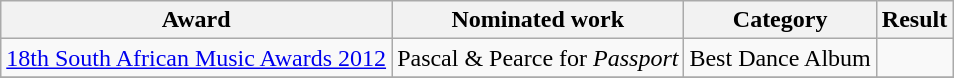<table class="wikitable plainrowheaders" style="text-align:center;">
<tr>
<th>Award</th>
<th>Nominated work</th>
<th>Category</th>
<th>Result</th>
</tr>
<tr>
<td><a href='#'>18th South African Music Awards 2012</a></td>
<td>Pascal & Pearce for <em>Passport</em></td>
<td>Best Dance Album</td>
<td></td>
</tr>
<tr>
</tr>
</table>
